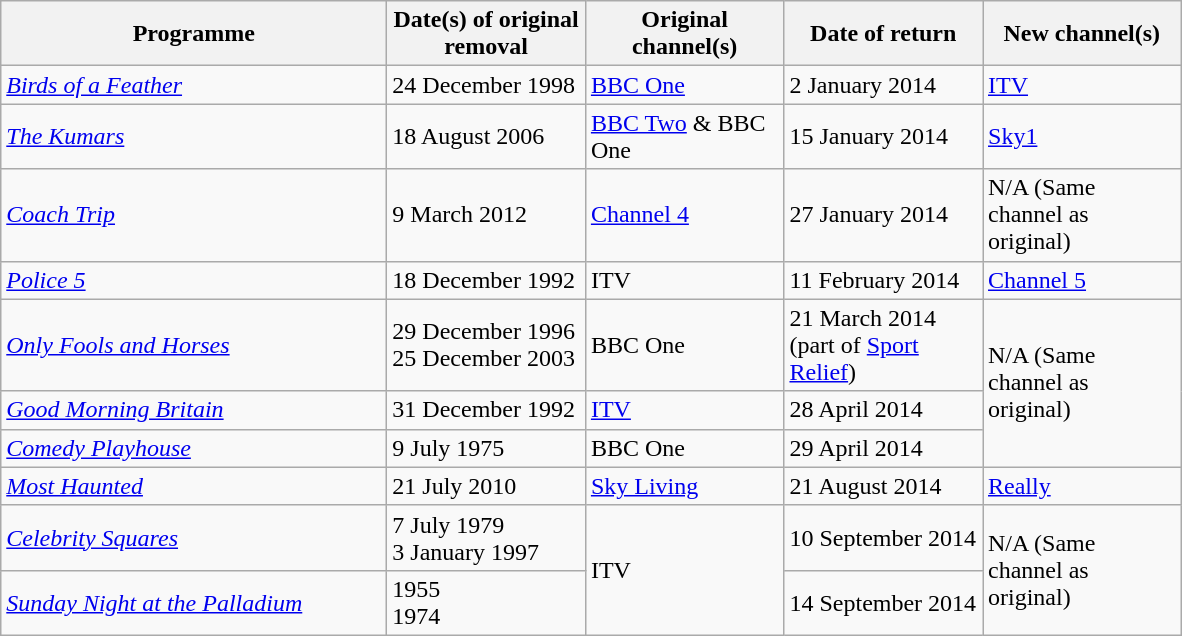<table class="wikitable">
<tr>
<th width=250>Programme</th>
<th width=125>Date(s) of original removal</th>
<th width=125>Original channel(s)</th>
<th width=125>Date of return</th>
<th width=125>New channel(s)</th>
</tr>
<tr>
<td><em><a href='#'>Birds of a Feather</a></em></td>
<td>24 December 1998</td>
<td><a href='#'>BBC One</a></td>
<td>2 January 2014</td>
<td><a href='#'>ITV</a></td>
</tr>
<tr>
<td><em><a href='#'>The Kumars</a></em></td>
<td>18 August 2006</td>
<td><a href='#'>BBC Two</a> & BBC One</td>
<td>15 January 2014</td>
<td><a href='#'>Sky1</a></td>
</tr>
<tr>
<td><em><a href='#'>Coach Trip</a></em></td>
<td>9 March 2012</td>
<td><a href='#'>Channel 4</a></td>
<td>27 January 2014</td>
<td>N/A (Same channel as original)</td>
</tr>
<tr>
<td><em><a href='#'>Police 5</a></em></td>
<td>18 December 1992</td>
<td>ITV</td>
<td>11 February 2014</td>
<td><a href='#'>Channel 5</a></td>
</tr>
<tr>
<td><em><a href='#'>Only Fools and Horses</a></em></td>
<td>29 December 1996<br>25 December 2003</td>
<td>BBC One</td>
<td>21 March 2014 (part of <a href='#'>Sport Relief</a>)</td>
<td rowspan=3>N/A (Same channel as original)</td>
</tr>
<tr>
<td><em><a href='#'>Good Morning Britain</a></em></td>
<td>31 December 1992</td>
<td><a href='#'>ITV</a></td>
<td>28 April 2014</td>
</tr>
<tr>
<td><em><a href='#'>Comedy Playhouse</a></em></td>
<td>9 July 1975</td>
<td>BBC One</td>
<td>29 April 2014</td>
</tr>
<tr>
<td><em><a href='#'>Most Haunted</a></em></td>
<td>21 July 2010</td>
<td><a href='#'>Sky Living</a></td>
<td>21 August 2014</td>
<td><a href='#'>Really</a></td>
</tr>
<tr>
<td><em><a href='#'>Celebrity Squares</a></em></td>
<td>7 July 1979<br>3 January 1997</td>
<td rowspan="2">ITV</td>
<td>10 September 2014</td>
<td rowspan="2">N/A (Same channel as original)</td>
</tr>
<tr>
<td><em><a href='#'>Sunday Night at the Palladium</a></em></td>
<td>1955<br>1974</td>
<td>14 September 2014</td>
</tr>
</table>
